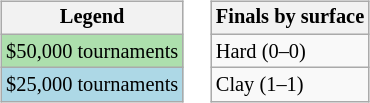<table>
<tr valign=top>
<td><br><table class=wikitable style="font-size:85%">
<tr>
<th>Legend</th>
</tr>
<tr style="background:#addfad;">
<td>$50,000 tournaments</td>
</tr>
<tr style="background:lightblue;">
<td>$25,000 tournaments</td>
</tr>
</table>
</td>
<td><br><table class=wikitable style="font-size:85%">
<tr>
<th>Finals by surface</th>
</tr>
<tr>
<td>Hard (0–0)</td>
</tr>
<tr>
<td>Clay (1–1)</td>
</tr>
</table>
</td>
</tr>
</table>
